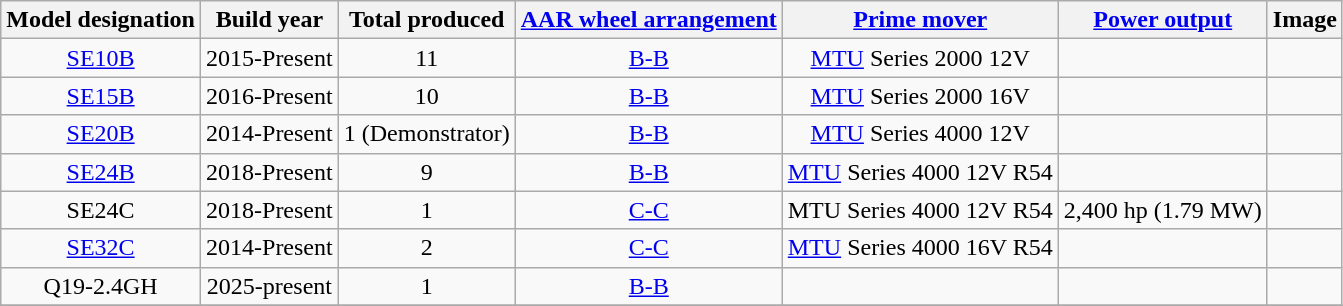<table class="wikitable sortable">
<tr>
<th>Model designation</th>
<th>Build year</th>
<th>Total produced</th>
<th><a href='#'>AAR wheel arrangement</a></th>
<th><a href='#'>Prime mover</a></th>
<th><a href='#'>Power output</a></th>
<th class="unsortable">Image</th>
</tr>
<tr style=text-align:center>
<td><a href='#'>SE10B</a></td>
<td>2015-Present</td>
<td>11</td>
<td><a href='#'>B-B</a></td>
<td><a href='#'>MTU</a> Series 2000 12V</td>
<td></td>
<td></td>
</tr>
<tr style=text-align:center>
<td><a href='#'>SE15B</a></td>
<td>2016-Present</td>
<td>10</td>
<td><a href='#'>B-B</a></td>
<td><a href='#'>MTU</a> Series 2000 16V</td>
<td></td>
<td></td>
</tr>
<tr style=text-align:center>
<td><a href='#'>SE20B</a></td>
<td>2014-Present</td>
<td>1 (Demonstrator)</td>
<td><a href='#'>B-B</a></td>
<td><a href='#'>MTU</a> Series 4000 12V</td>
<td></td>
<td></td>
</tr>
<tr style=text-align:center>
<td><a href='#'>SE24B</a></td>
<td>2018-Present</td>
<td>9</td>
<td><a href='#'>B-B</a></td>
<td><a href='#'>MTU</a> Series 4000 12V R54</td>
<td></td>
<td></td>
</tr>
<tr style=text-align:center>
<td>SE24C</td>
<td>2018-Present</td>
<td>1</td>
<td><a href='#'>C-C</a></td>
<td>MTU Series 4000 12V R54</td>
<td>2,400 hp (1.79 MW)</td>
<td></td>
</tr>
<tr style=text-align:center>
<td><a href='#'>SE32C</a></td>
<td>2014-Present</td>
<td>2</td>
<td><a href='#'>C-C</a></td>
<td><a href='#'>MTU</a> Series 4000 16V R54</td>
<td></td>
<td></td>
</tr>
<tr style=text-align:center>
<td>Q19-2.4GH</td>
<td>2025-present</td>
<td>1</td>
<td><a href='#'>B-B</a></td>
<td></td>
<td></td>
<td></td>
</tr>
<tr>
</tr>
</table>
